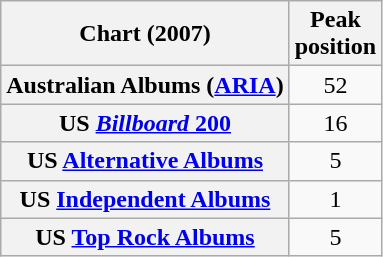<table class="wikitable sortable plainrowheaders">
<tr>
<th>Chart (2007)</th>
<th>Peak<br>position</th>
</tr>
<tr>
<th scope="row">Australian Albums (<a href='#'>ARIA</a>)</th>
<td style="text-align:center;">52</td>
</tr>
<tr>
<th scope="row">US <a href='#'><em>Billboard</em> 200</a></th>
<td style="text-align:center;">16</td>
</tr>
<tr>
<th scope="row">US <a href='#'>Alternative Albums</a></th>
<td style="text-align:center;">5</td>
</tr>
<tr>
<th scope="row">US <a href='#'>Independent Albums</a></th>
<td style="text-align:center;">1</td>
</tr>
<tr>
<th scope="row">US <a href='#'>Top Rock Albums</a></th>
<td style="text-align:center;">5</td>
</tr>
</table>
